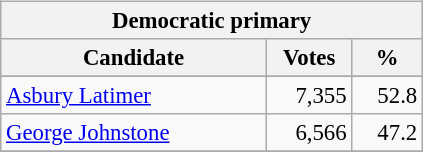<table class="wikitable" align="left" style="margin: 1em 1em 1em 0; font-size: 95%;">
<tr>
<th colspan="3">Democratic primary</th>
</tr>
<tr>
<th colspan="1" style="width: 170px">Candidate</th>
<th style="width: 50px">Votes</th>
<th style="width: 40px">%</th>
</tr>
<tr>
</tr>
<tr>
<td><a href='#'>Asbury Latimer</a></td>
<td align="right">7,355</td>
<td align="right">52.8</td>
</tr>
<tr>
<td><a href='#'>George Johnstone</a></td>
<td align="right">6,566</td>
<td align="right">47.2</td>
</tr>
<tr>
</tr>
</table>
